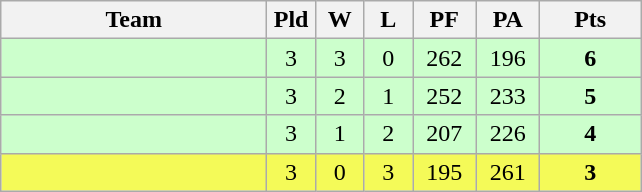<table class="wikitable" style="text-align:center;">
<tr>
<th width=170>Team</th>
<th width=25>Pld</th>
<th width=25>W</th>
<th width=25>L</th>
<th width=35>PF</th>
<th width=35>PA</th>
<th width=60>Pts</th>
</tr>
<tr bgcolor=#ccffcc>
<td align="left"></td>
<td>3</td>
<td>3</td>
<td>0</td>
<td>262</td>
<td>196</td>
<td><strong>6</strong></td>
</tr>
<tr bgcolor=#ccffcc>
<td align="left"></td>
<td>3</td>
<td>2</td>
<td>1</td>
<td>252</td>
<td>233</td>
<td><strong>5</strong></td>
</tr>
<tr bgcolor=#ccffcc>
<td align="left"></td>
<td>3</td>
<td>1</td>
<td>2</td>
<td>207</td>
<td>226</td>
<td><strong>4</strong></td>
</tr>
<tr bgcolor=#F4FA58>
<td align="left"></td>
<td>3</td>
<td>0</td>
<td>3</td>
<td>195</td>
<td>261</td>
<td><strong>3</strong></td>
</tr>
</table>
